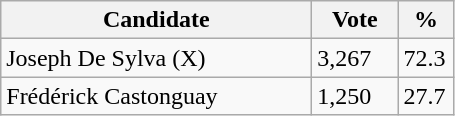<table class="wikitable">
<tr>
<th bgcolor="#DDDDFF" width="200px">Candidate</th>
<th bgcolor="#DDDDFF" width="50px">Vote</th>
<th bgcolor="#DDDDFF" width="30px">%</th>
</tr>
<tr>
<td>Joseph De Sylva (X)</td>
<td>3,267</td>
<td>72.3</td>
</tr>
<tr>
<td>Frédérick Castonguay</td>
<td>1,250</td>
<td>27.7</td>
</tr>
</table>
